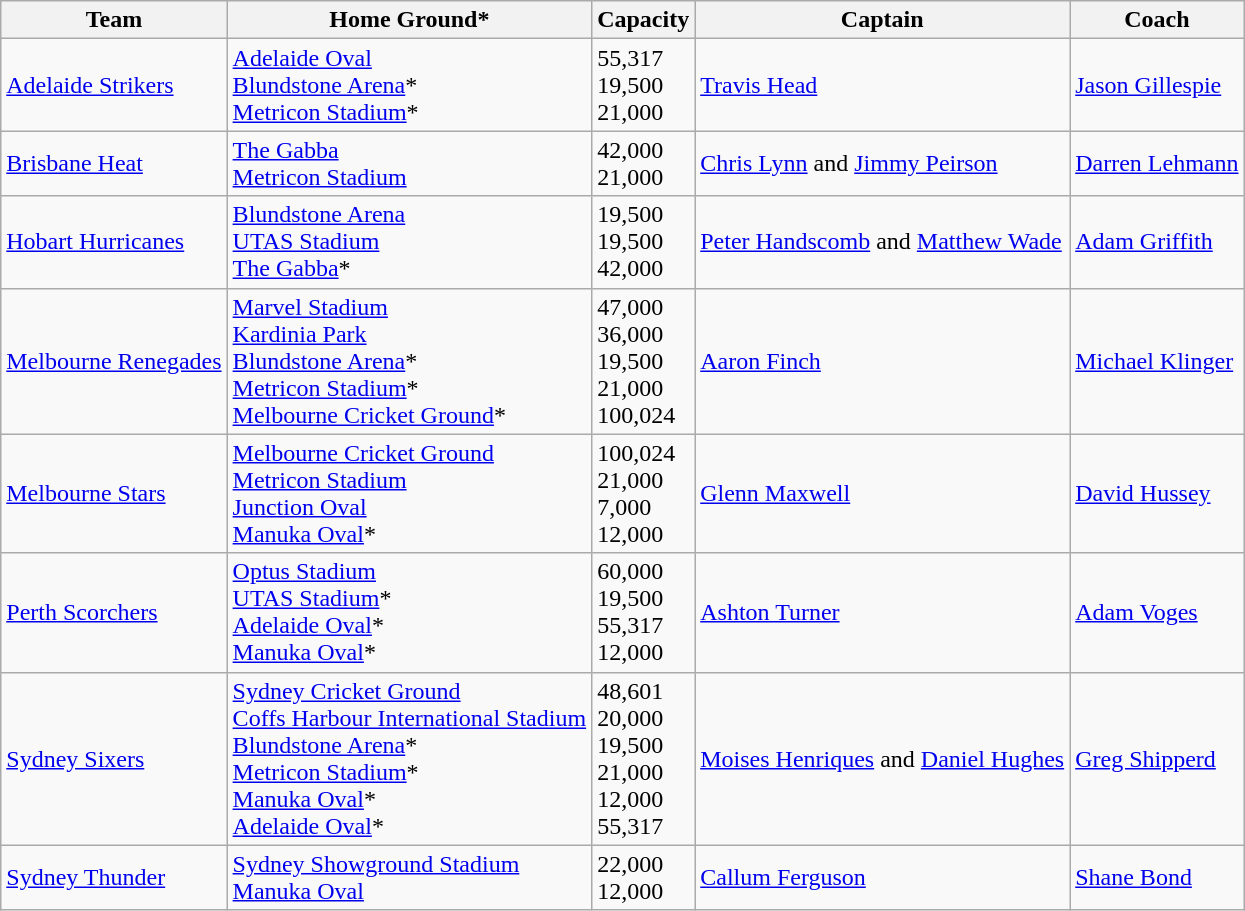<table class="wikitable">
<tr>
<th>Team</th>
<th>Home Ground*</th>
<th>Capacity</th>
<th>Captain</th>
<th>Coach</th>
</tr>
<tr>
<td><a href='#'>Adelaide Strikers</a></td>
<td><a href='#'>Adelaide Oval</a><br><a href='#'>Blundstone Arena</a>*<br><a href='#'>Metricon Stadium</a>*</td>
<td>55,317<br>19,500<br>21,000</td>
<td><a href='#'>Travis Head</a></td>
<td><a href='#'>Jason Gillespie</a></td>
</tr>
<tr>
<td><a href='#'>Brisbane Heat</a></td>
<td><a href='#'>The Gabba</a><br><a href='#'>Metricon Stadium</a></td>
<td>42,000<br>21,000</td>
<td><a href='#'>Chris Lynn</a> and  <a href='#'>Jimmy Peirson</a></td>
<td><a href='#'>Darren Lehmann</a></td>
</tr>
<tr>
<td><a href='#'>Hobart Hurricanes</a></td>
<td><a href='#'>Blundstone Arena</a><br><a href='#'>UTAS Stadium</a><br><a href='#'>The Gabba</a>*</td>
<td>19,500<br>19,500<br>42,000</td>
<td><a href='#'>Peter Handscomb</a> and <a href='#'>Matthew Wade</a></td>
<td><a href='#'>Adam Griffith</a></td>
</tr>
<tr>
<td><a href='#'>Melbourne Renegades</a></td>
<td><a href='#'>Marvel Stadium</a><br><a href='#'>Kardinia Park</a><br><a href='#'>Blundstone Arena</a>*<br><a href='#'>Metricon Stadium</a>*<br><a href='#'>Melbourne Cricket Ground</a>*</td>
<td>47,000<br>36,000<br>19,500<br>21,000<br>100,024</td>
<td><a href='#'>Aaron Finch</a></td>
<td><a href='#'>Michael Klinger</a></td>
</tr>
<tr>
<td><a href='#'>Melbourne Stars</a></td>
<td><a href='#'>Melbourne Cricket Ground</a><br><a href='#'>Metricon Stadium</a><br><a href='#'>Junction Oval</a><br><a href='#'>Manuka Oval</a>*</td>
<td>100,024<br>21,000<br>7,000<br>12,000</td>
<td><a href='#'>Glenn Maxwell</a></td>
<td><a href='#'>David Hussey</a></td>
</tr>
<tr>
<td><a href='#'>Perth Scorchers</a></td>
<td><a href='#'>Optus Stadium</a><br><a href='#'>UTAS Stadium</a>*<br><a href='#'>Adelaide Oval</a>*<br><a href='#'>Manuka Oval</a>*</td>
<td>60,000<br>19,500<br>55,317<br>12,000</td>
<td><a href='#'>Ashton Turner</a></td>
<td><a href='#'>Adam Voges</a></td>
</tr>
<tr>
<td><a href='#'>Sydney Sixers</a></td>
<td><a href='#'>Sydney Cricket Ground</a><br><a href='#'>Coffs Harbour International Stadium</a><br><a href='#'>Blundstone Arena</a>*<br><a href='#'>Metricon Stadium</a>*<br><a href='#'>Manuka Oval</a>*<br><a href='#'>Adelaide Oval</a>*</td>
<td>48,601<br>20,000<br>19,500<br>21,000<br>12,000<br>55,317</td>
<td><a href='#'>Moises Henriques</a> and <a href='#'>Daniel Hughes</a></td>
<td><a href='#'>Greg Shipperd</a></td>
</tr>
<tr>
<td><a href='#'>Sydney Thunder</a></td>
<td><a href='#'>Sydney Showground Stadium</a><br><a href='#'>Manuka Oval</a></td>
<td>22,000<br>12,000</td>
<td><a href='#'>Callum Ferguson</a></td>
<td><a href='#'>Shane Bond</a></td>
</tr>
</table>
